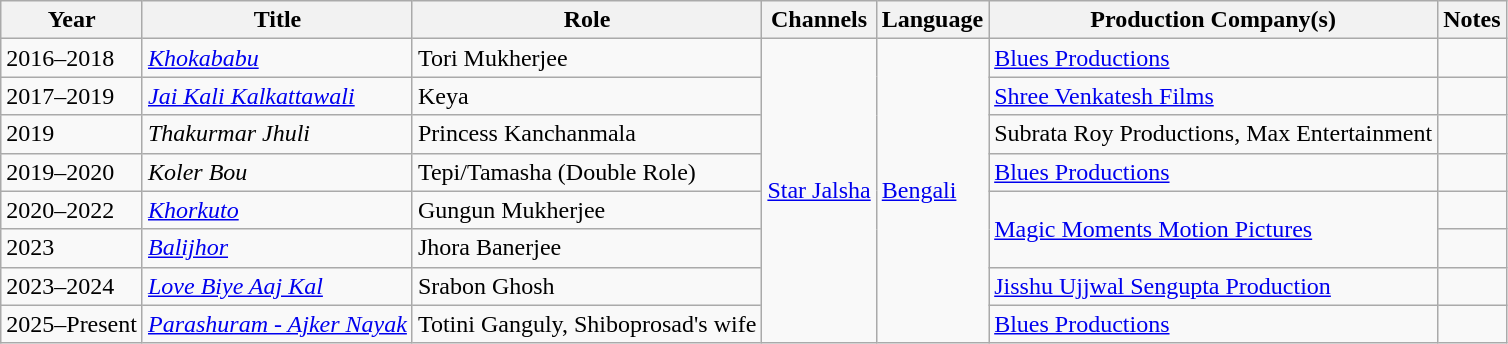<table class="wikitable">
<tr>
<th>Year</th>
<th>Title</th>
<th>Role</th>
<th>Channels</th>
<th>Language</th>
<th>Production Company(s)</th>
<th>Notes</th>
</tr>
<tr>
<td>2016–2018</td>
<td><a href='#'><em>Khokababu</em></a></td>
<td>Tori Mukherjee</td>
<td rowspan="8"><a href='#'>Star Jalsha</a></td>
<td rowspan="8"><a href='#'>Bengali</a></td>
<td><a href='#'>Blues Productions</a></td>
<td></td>
</tr>
<tr>
<td>2017–2019</td>
<td><em><a href='#'>Jai Kali Kalkattawali</a></em></td>
<td>Keya</td>
<td><a href='#'>Shree Venkatesh Films</a></td>
<td></td>
</tr>
<tr>
<td>2019</td>
<td><em>Thakurmar Jhuli</em></td>
<td>Princess Kanchanmala</td>
<td>Subrata Roy Productions, Max Entertainment</td>
<td></td>
</tr>
<tr>
<td>2019–2020</td>
<td><em>Koler Bou</em></td>
<td>Tepi/Tamasha (Double Role)</td>
<td><a href='#'>Blues Productions</a></td>
<td></td>
</tr>
<tr>
<td>2020–2022</td>
<td><em><a href='#'>Khorkuto</a></em></td>
<td>Gungun Mukherjee</td>
<td rowspan="2"><a href='#'>Magic Moments Motion Pictures</a></td>
<td></td>
</tr>
<tr>
<td>2023</td>
<td><em><a href='#'>Balijhor</a></em></td>
<td>Jhora Banerjee</td>
<td></td>
</tr>
<tr>
<td>2023–2024</td>
<td><em><a href='#'>Love Biye Aaj Kal</a></em></td>
<td>Srabon Ghosh</td>
<td><a href='#'>Jisshu Ujjwal Sengupta Production</a></td>
<td></td>
</tr>
<tr>
<td>2025–Present</td>
<td><em><a href='#'>Parashuram - Ajker Nayak</a></em></td>
<td>Totini Ganguly, Shiboprosad's wife</td>
<td><a href='#'>Blues Productions</a></td>
</tr>
</table>
